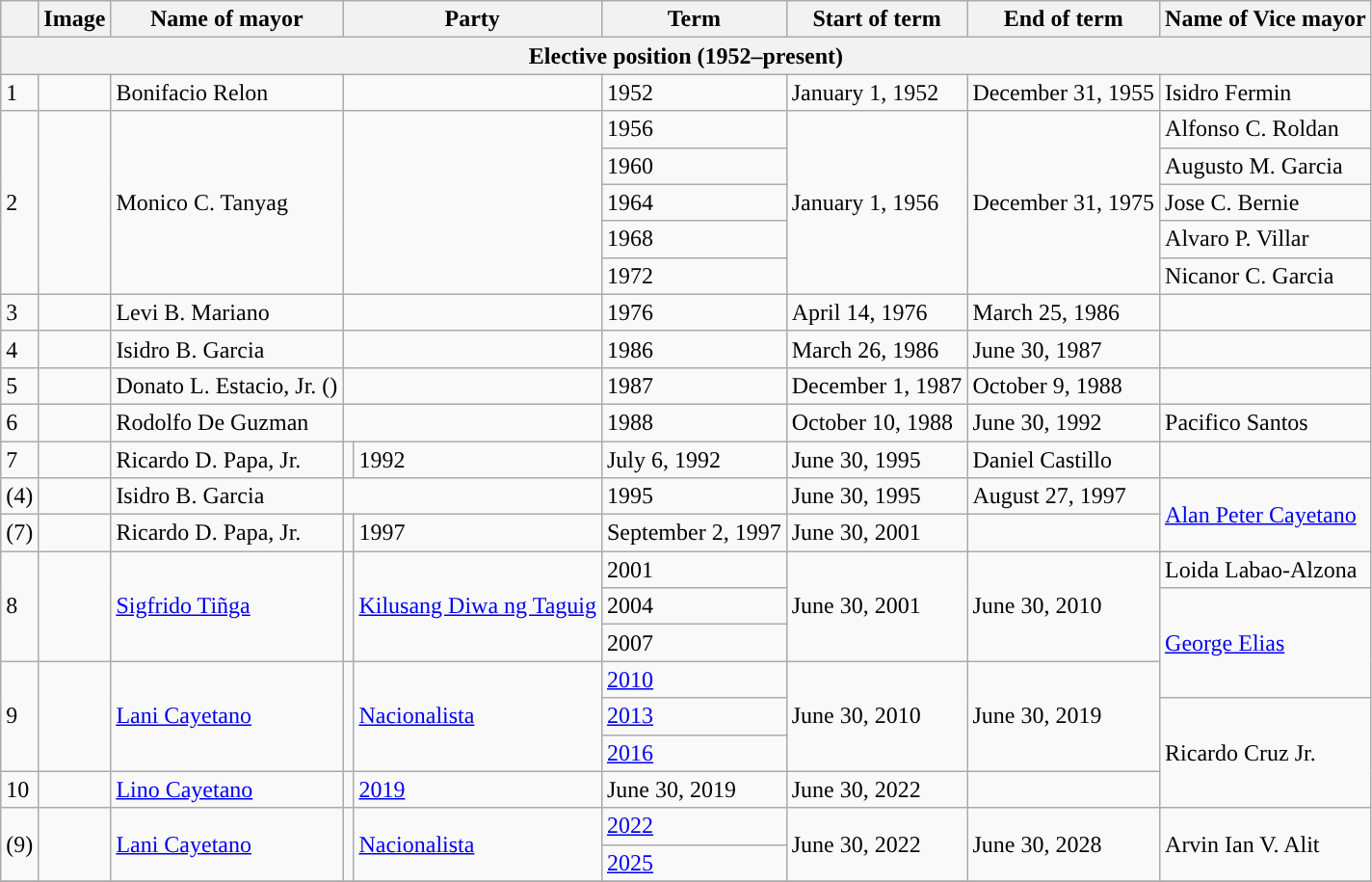<table class="wikitable">
<tr>
<th></th>
<th>Image</th>
<th>Name of mayor</th>
<th colspan="2">Party</th>
<th>Term</th>
<th>Start of term</th>
<th>End of term</th>
<th>Name of Vice mayor</th>
</tr>
<tr>
<th colspan="10">Elective position (1952–present)</th>
</tr>
<tr>
<td>1</td>
<td></td>
<td>Bonifacio Relon</td>
<td colspan="2"></td>
<td>1952</td>
<td>January 1, 1952</td>
<td>December 31, 1955</td>
<td>Isidro Fermin</td>
</tr>
<tr>
<td rowspan="5">2</td>
<td rowspan="5"></td>
<td rowspan="5">Monico C. Tanyag</td>
<td rowspan="5" colspan="2"></td>
<td>1956</td>
<td rowspan="5">January 1, 1956</td>
<td rowspan="5">December 31, 1975</td>
<td>Alfonso C. Roldan</td>
</tr>
<tr>
<td>1960</td>
<td>Augusto M. Garcia</td>
</tr>
<tr>
<td>1964</td>
<td>Jose C. Bernie</td>
</tr>
<tr>
<td>1968</td>
<td>Alvaro P. Villar</td>
</tr>
<tr>
<td>1972</td>
<td>Nicanor C. Garcia</td>
</tr>
<tr>
<td>3</td>
<td></td>
<td>Levi B. Mariano</td>
<td colspan="2"></td>
<td>1976</td>
<td>April 14, 1976</td>
<td>March 25, 1986</td>
<td></td>
</tr>
<tr>
<td>4</td>
<td></td>
<td>Isidro B. Garcia</td>
<td colspan="2"></td>
<td>1986</td>
<td>March 26, 1986</td>
<td>June 30, 1987</td>
<td></td>
</tr>
<tr>
<td>5</td>
<td></td>
<td>Donato L. Estacio, Jr. ()</td>
<td colspan="2"></td>
<td>1987</td>
<td>December 1, 1987</td>
<td>October 9, 1988</td>
<td></td>
</tr>
<tr>
<td>6</td>
<td></td>
<td>Rodolfo De Guzman</td>
<td colspan="2"></td>
<td>1988</td>
<td>October 10, 1988</td>
<td>June 30, 1992</td>
<td>Pacifico Santos</td>
</tr>
<tr>
<td>7</td>
<td></td>
<td>Ricardo D. Papa, Jr.</td>
<td></td>
<td>1992</td>
<td>July 6, 1992</td>
<td>June 30, 1995</td>
<td>Daniel Castillo</td>
</tr>
<tr>
<td>(4)</td>
<td></td>
<td>Isidro B. Garcia</td>
<td colspan="2"></td>
<td>1995</td>
<td>June 30, 1995</td>
<td>August 27, 1997</td>
<td rowspan="2"><a href='#'>Alan Peter Cayetano</a></td>
</tr>
<tr>
<td>(7)</td>
<td></td>
<td>Ricardo D. Papa, Jr.</td>
<td></td>
<td>1997</td>
<td>September 2, 1997</td>
<td>June 30, 2001</td>
</tr>
<tr>
<td rowspan="3">8</td>
<td rowspan="3"></td>
<td rowspan="3"><a href='#'>Sigfrido Tiñga</a></td>
<td rowspan="3"></td>
<td rowspan="3"><a href='#'>Kilusang Diwa ng Taguig</a></td>
<td>2001</td>
<td rowspan="3">June 30, 2001</td>
<td rowspan="3">June 30, 2010</td>
<td>Loida Labao-Alzona</td>
</tr>
<tr>
<td>2004</td>
<td rowspan="3"><a href='#'>George Elias</a></td>
</tr>
<tr>
<td>2007</td>
</tr>
<tr>
<td rowspan="3">9</td>
<td rowspan="3"></td>
<td rowspan="3"><a href='#'>Lani Cayetano</a></td>
<td rowspan="3"></td>
<td rowspan="3"><a href='#'>Nacionalista</a></td>
<td><a href='#'>2010</a></td>
<td rowspan="3">June 30, 2010</td>
<td rowspan="3">June 30, 2019</td>
</tr>
<tr>
<td><a href='#'>2013</a></td>
<td rowspan="3">Ricardo Cruz Jr.</td>
</tr>
<tr>
<td><a href='#'>2016</a></td>
</tr>
<tr>
<td>10</td>
<td></td>
<td><a href='#'>Lino Cayetano</a></td>
<td></td>
<td><a href='#'>2019</a></td>
<td>June 30, 2019</td>
<td>June 30, 2022</td>
</tr>
<tr>
<td rowspan="2">(9)</td>
<td rowspan="2"></td>
<td rowspan="2"><a href='#'>Lani Cayetano</a></td>
<td rowspan="2"></td>
<td rowspan="2"><a href='#'>Nacionalista</a></td>
<td><a href='#'>2022</a></td>
<td rowspan="2">June 30, 2022</td>
<td rowspan="2">June 30, 2028</td>
<td rowspan="2">Arvin Ian V. Alit</td>
</tr>
<tr>
<td><a href='#'>2025</a></td>
</tr>
<tr>
</tr>
</table>
